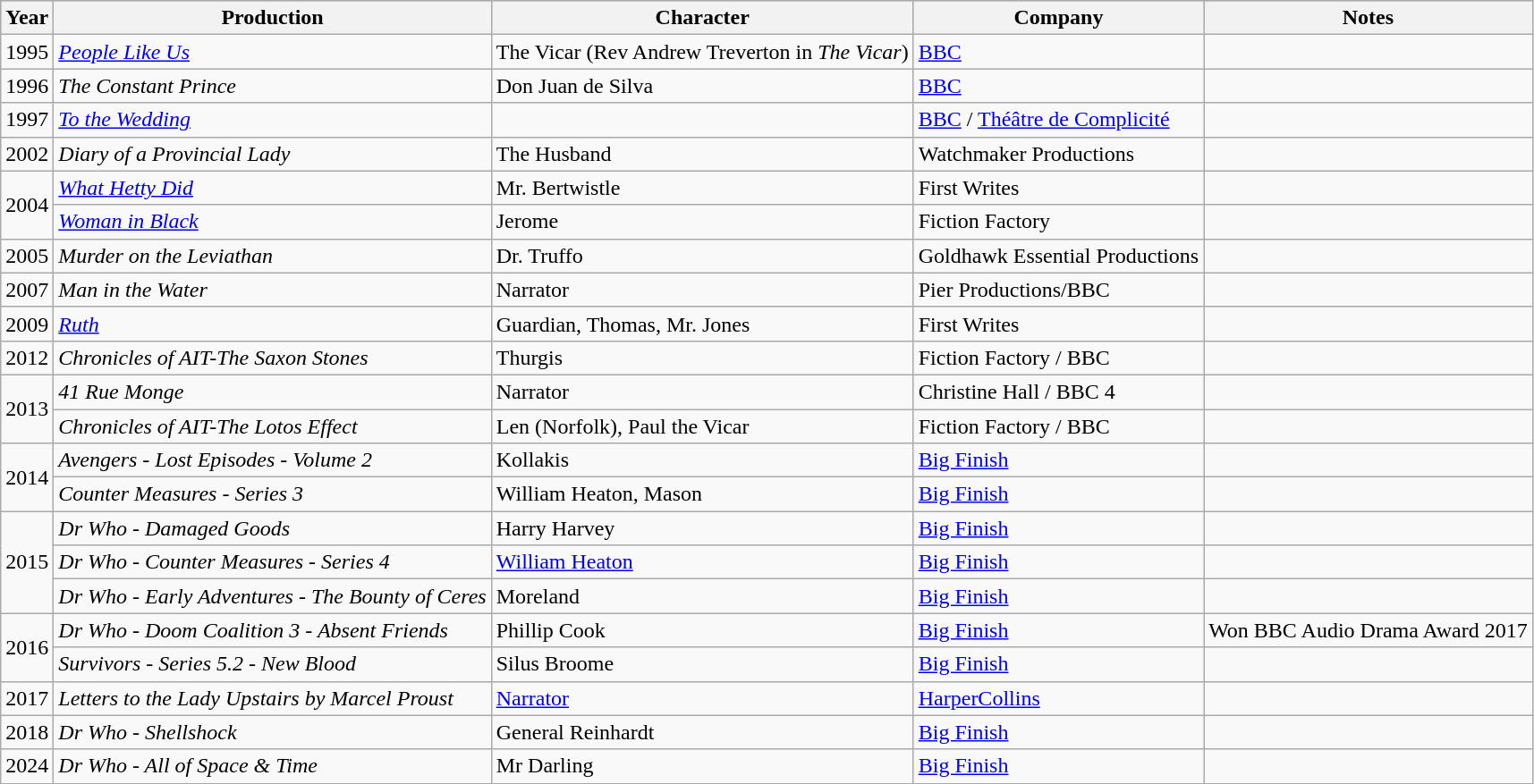<table class="wikitable">
<tr style="background:#b0c4de; text-align:center;">
<th>Year</th>
<th>Production</th>
<th>Character</th>
<th>Company</th>
<th>Notes</th>
</tr>
<tr>
<td>1995</td>
<td><em><a href='#'>People Like Us</a></em></td>
<td>The Vicar (Rev Andrew Treverton in <em>The Vicar</em>)</td>
<td><a href='#'>BBC</a></td>
<td></td>
</tr>
<tr>
<td>1996</td>
<td><em>The Constant Prince</em></td>
<td>Don Juan de Silva</td>
<td><a href='#'>BBC</a></td>
<td></td>
</tr>
<tr>
<td>1997</td>
<td><em><a href='#'>To the Wedding</a></em></td>
<td></td>
<td><a href='#'>BBC</a> / <a href='#'>Théâtre de Complicité</a></td>
<td></td>
</tr>
<tr>
<td>2002</td>
<td><em>Diary of a Provincial Lady</em></td>
<td>The Husband</td>
<td>Watchmaker Productions</td>
<td></td>
</tr>
<tr>
<td rowspan="2">2004</td>
<td><em><a href='#'>What Hetty Did</a></em></td>
<td>Mr. Bertwistle</td>
<td>First Writes</td>
<td></td>
</tr>
<tr>
<td><em><a href='#'>Woman in Black</a></em></td>
<td>Jerome</td>
<td>Fiction Factory</td>
<td></td>
</tr>
<tr>
<td>2005</td>
<td><em>Murder on the Leviathan</em></td>
<td>Dr. Truffo</td>
<td>Goldhawk Essential Productions</td>
<td></td>
</tr>
<tr>
<td>2007</td>
<td><em>Man in the Water</em></td>
<td>Narrator</td>
<td>Pier Productions/BBC</td>
<td></td>
</tr>
<tr>
<td>2009</td>
<td><em><a href='#'>Ruth</a></em></td>
<td>Guardian, Thomas, Mr. Jones</td>
<td>First Writes</td>
<td></td>
</tr>
<tr>
<td>2012</td>
<td><em>Chronicles of AIT-The Saxon Stones</em></td>
<td>Thurgis</td>
<td>Fiction Factory / BBC</td>
<td></td>
</tr>
<tr>
<td rowspan="2">2013</td>
<td><em>41 Rue Monge</em></td>
<td>Narrator</td>
<td>Christine Hall / BBC 4</td>
<td></td>
</tr>
<tr>
<td><em>Chronicles of AIT-The Lotos Effect</em></td>
<td>Len (Norfolk), Paul the Vicar</td>
<td>Fiction Factory / BBC</td>
<td></td>
</tr>
<tr>
<td rowspan="2">2014</td>
<td><em>Avengers - Lost Episodes - Volume 2</em></td>
<td>Kollakis</td>
<td><a href='#'>Big Finish</a></td>
<td></td>
</tr>
<tr>
<td><em>Counter Measures - Series 3</em></td>
<td>William Heaton, Mason</td>
<td><a href='#'>Big Finish</a></td>
<td></td>
</tr>
<tr>
<td rowspan="3">2015</td>
<td><em>Dr Who - Damaged Goods</em></td>
<td>Harry Harvey</td>
<td><a href='#'>Big Finish</a></td>
</tr>
<tr>
<td><em>Dr Who - Counter Measures - Series 4</em></td>
<td><a href='#'>William Heaton</a></td>
<td><a href='#'>Big Finish</a></td>
<td></td>
</tr>
<tr>
<td><em>Dr Who - Early Adventures - The Bounty of Ceres</em></td>
<td>Moreland</td>
<td><a href='#'>Big Finish</a></td>
<td></td>
</tr>
<tr>
<td rowspan="2">2016</td>
<td><em>Dr Who - Doom Coalition 3 - Absent Friends</em></td>
<td>Phillip Cook</td>
<td><a href='#'>Big Finish</a></td>
<td>Won BBC Audio Drama Award 2017</td>
</tr>
<tr>
<td><em>Survivors - Series 5.2 - New Blood</em></td>
<td>Silus Broome</td>
<td><a href='#'>Big Finish</a></td>
<td></td>
</tr>
<tr>
<td>2017</td>
<td><em>Letters to the Lady Upstairs by Marcel Proust</em></td>
<td><a href='#'>Narrator</a></td>
<td><a href='#'>HarperCollins</a></td>
<td></td>
</tr>
<tr>
<td>2018</td>
<td><em>Dr Who - Shellshock</em></td>
<td>General Reinhardt</td>
<td><a href='#'>Big Finish</a></td>
<td></td>
</tr>
<tr>
<td>2024</td>
<td><em>Dr Who - All of Space & Time</em></td>
<td>Mr Darling</td>
<td><a href='#'>Big Finish</a></td>
<td></td>
</tr>
</table>
